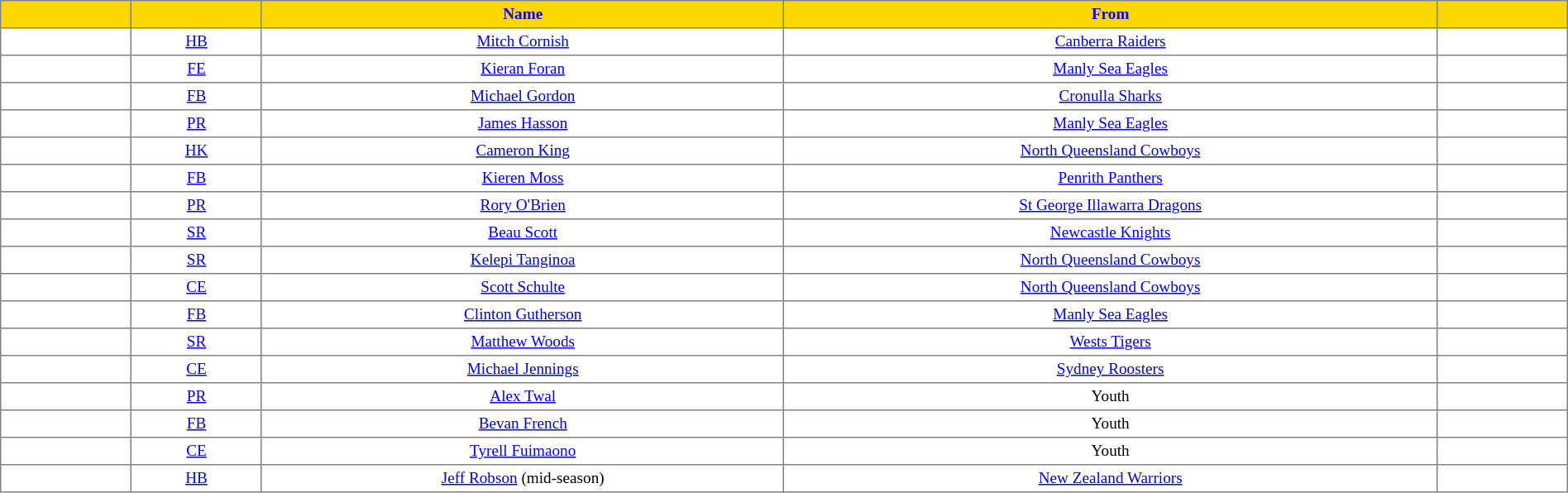<table border="1" cellpadding="3" cellspacing="0" style="border-collapse:collapse; font-size:80%; text-align:center; width:100%;">
<tr>
<th style="background:gold; color:blue; text-align:center; width:4%;"></th>
<th style="background:gold; color:blue; text-align:center; width:4%;"></th>
<th style="background:gold; color:blue; text-align:center; width:16%;">Name</th>
<th style="background:gold; color:blue; text-align:center; width:20%;">From</th>
<th style="background:gold; color:blue; text-align:center; width:4%;"></th>
</tr>
<tr>
<td style="text-align:center"></td>
<td style="text-align:center"><a href='#'>HB</a></td>
<td><a href='#'>Mitch Cornish</a></td>
<td> <a href='#'>Canberra Raiders</a></td>
<td style="text-align:center"></td>
</tr>
<tr>
<td style="text-align:center"></td>
<td style="text-align:center"><a href='#'>FE</a></td>
<td><a href='#'>Kieran Foran</a></td>
<td> <a href='#'>Manly Sea Eagles</a></td>
<td style="text-align:center"></td>
</tr>
<tr>
<td style="text-align:center"></td>
<td style="text-align:center"><a href='#'>FB</a></td>
<td><a href='#'>Michael Gordon</a></td>
<td> <a href='#'>Cronulla Sharks</a></td>
<td style="text-align:center"></td>
</tr>
<tr>
<td style="text-align:center"></td>
<td style="text-align:center"><a href='#'>PR</a></td>
<td><a href='#'>James Hasson</a></td>
<td> <a href='#'>Manly Sea Eagles</a></td>
<td style="text-align:center"></td>
</tr>
<tr>
<td style="text-align:center"></td>
<td style="text-align:center"><a href='#'>HK</a></td>
<td><a href='#'>Cameron King</a></td>
<td> <a href='#'>North Queensland Cowboys</a></td>
<td style="text-align:center"></td>
</tr>
<tr>
<td style="text-align:center"></td>
<td style="text-align:center"><a href='#'>FB</a></td>
<td><a href='#'>Kieren Moss</a></td>
<td> <a href='#'>Penrith Panthers</a></td>
<td></td>
</tr>
<tr>
<td style="text-align:center"></td>
<td style="text-align:center"><a href='#'>PR</a></td>
<td><a href='#'>Rory O'Brien</a></td>
<td> <a href='#'>St George Illawarra Dragons</a></td>
<td style="text-align:center"></td>
</tr>
<tr>
<td style="text-align:center"></td>
<td style="text-align:center"><a href='#'>SR</a></td>
<td><a href='#'>Beau Scott</a></td>
<td> <a href='#'>Newcastle Knights</a></td>
<td style="text-align:center"></td>
</tr>
<tr>
<td style="text-align:center"></td>
<td style="text-align:center"><a href='#'>SR</a></td>
<td><a href='#'>Kelepi Tanginoa</a></td>
<td> <a href='#'>North Queensland Cowboys</a></td>
<td style="text-align:center"></td>
</tr>
<tr>
<td style="text-align:center"></td>
<td style="text-align:center"><a href='#'>CE</a></td>
<td><a href='#'>Scott Schulte</a></td>
<td> <a href='#'>North Queensland Cowboys</a></td>
<td style="text-align:center"></td>
</tr>
<tr>
<td style="text-align:center"></td>
<td style="text-align:center"><a href='#'>FB</a></td>
<td><a href='#'>Clinton Gutherson</a></td>
<td> <a href='#'>Manly Sea Eagles</a></td>
<td style="text-align:center"></td>
</tr>
<tr>
<td style="text-align:center"></td>
<td style="text-align:center"><a href='#'>SR</a></td>
<td><a href='#'>Matthew Woods</a></td>
<td> <a href='#'>Wests Tigers</a></td>
<td style="text-align:center"></td>
</tr>
<tr>
<td style="text-align:center"></td>
<td style="text-align:center"><a href='#'>CE</a></td>
<td><a href='#'>Michael Jennings</a></td>
<td> <a href='#'>Sydney Roosters</a></td>
<td style="text-align:center"></td>
</tr>
<tr>
<td style="text-align:center"></td>
<td style="text-align:center"><a href='#'>PR</a></td>
<td><a href='#'>Alex Twal</a></td>
<td>Youth</td>
<td></td>
</tr>
<tr>
<td style="text-align:center"></td>
<td style="text-align:center"><a href='#'>FB</a></td>
<td><a href='#'>Bevan French</a></td>
<td>Youth</td>
<td style="text-align:center"></td>
</tr>
<tr>
<td style="text-align:center"></td>
<td style="text-align:center"><a href='#'>CE</a></td>
<td><a href='#'>Tyrell Fuimaono</a></td>
<td>Youth</td>
<td></td>
</tr>
<tr>
<td style="text-align:center"></td>
<td style="text-align:center"><a href='#'>HB</a></td>
<td><a href='#'>Jeff Robson</a> (mid-season)</td>
<td> <a href='#'>New Zealand Warriors</a></td>
<td style="text-align:center"></td>
</tr>
</table>
